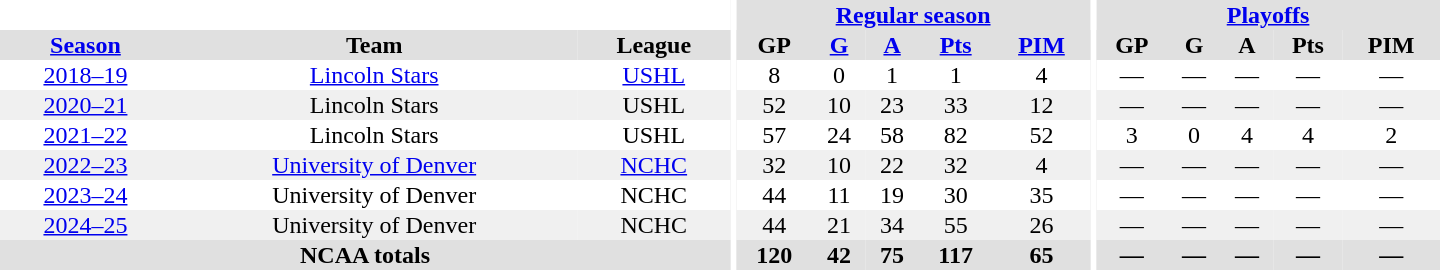<table border="0" cellpadding="1" cellspacing="0" style="text-align:center; width:60em">
<tr bgcolor="#e0e0e0">
<th colspan="3" bgcolor="#ffffff"></th>
<th rowspan="100" bgcolor="#ffffff"></th>
<th colspan="5"><a href='#'>Regular season</a></th>
<th rowspan="100" bgcolor="#ffffff"></th>
<th colspan="5"><a href='#'>Playoffs</a></th>
</tr>
<tr bgcolor="#e0e0e0">
<th><a href='#'>Season</a></th>
<th>Team</th>
<th>League</th>
<th>GP</th>
<th><a href='#'>G</a></th>
<th><a href='#'>A</a></th>
<th><a href='#'>Pts</a></th>
<th><a href='#'>PIM</a></th>
<th>GP</th>
<th>G</th>
<th>A</th>
<th>Pts</th>
<th>PIM</th>
</tr>
<tr>
<td><a href='#'>2018–19</a></td>
<td><a href='#'>Lincoln Stars</a></td>
<td><a href='#'>USHL</a></td>
<td>8</td>
<td>0</td>
<td>1</td>
<td>1</td>
<td>4</td>
<td>—</td>
<td>—</td>
<td>—</td>
<td>—</td>
<td>—</td>
</tr>
<tr bgcolor="#f0f0f0">
<td><a href='#'>2020–21</a></td>
<td>Lincoln Stars</td>
<td>USHL</td>
<td>52</td>
<td>10</td>
<td>23</td>
<td>33</td>
<td>12</td>
<td>—</td>
<td>—</td>
<td>—</td>
<td>—</td>
<td>—</td>
</tr>
<tr>
<td><a href='#'>2021–22</a></td>
<td>Lincoln Stars</td>
<td>USHL</td>
<td>57</td>
<td>24</td>
<td>58</td>
<td>82</td>
<td>52</td>
<td>3</td>
<td>0</td>
<td>4</td>
<td>4</td>
<td>2</td>
</tr>
<tr bgcolor="#f0f0f0">
<td><a href='#'>2022–23</a></td>
<td><a href='#'>University of Denver</a></td>
<td><a href='#'>NCHC</a></td>
<td>32</td>
<td>10</td>
<td>22</td>
<td>32</td>
<td>4</td>
<td>—</td>
<td>—</td>
<td>—</td>
<td>—</td>
<td>—</td>
</tr>
<tr>
<td><a href='#'>2023–24</a></td>
<td>University of Denver</td>
<td>NCHC</td>
<td>44</td>
<td>11</td>
<td>19</td>
<td>30</td>
<td>35</td>
<td>—</td>
<td>—</td>
<td>—</td>
<td>—</td>
<td>—</td>
</tr>
<tr bgcolor="#f0f0f0">
<td><a href='#'>2024–25</a></td>
<td>University of Denver</td>
<td>NCHC</td>
<td>44</td>
<td>21</td>
<td>34</td>
<td>55</td>
<td>26</td>
<td>—</td>
<td>—</td>
<td>—</td>
<td>—</td>
<td>—</td>
</tr>
<tr bgcolor="#e0e0e0">
<th colspan="3">NCAA totals</th>
<th>120</th>
<th>42</th>
<th>75</th>
<th>117</th>
<th>65</th>
<th>—</th>
<th>—</th>
<th>—</th>
<th>—</th>
<th>—</th>
</tr>
</table>
